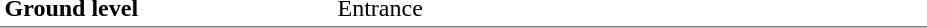<table table border=0 cellspacing=0 cellpadding=3>
<tr>
<td style="border-bottom:solid 1px gray;" width=110 rowspan=10 valign=top><strong>Ground level</strong></td>
</tr>
<tr>
<td style="border-bottom:solid 1px gray;" width=100 rowspan=2 valign=top></td>
<td style="border-bottom:solid 1px gray;" width=390 rowspan=2 valign=top>Entrance</td>
</tr>
</table>
